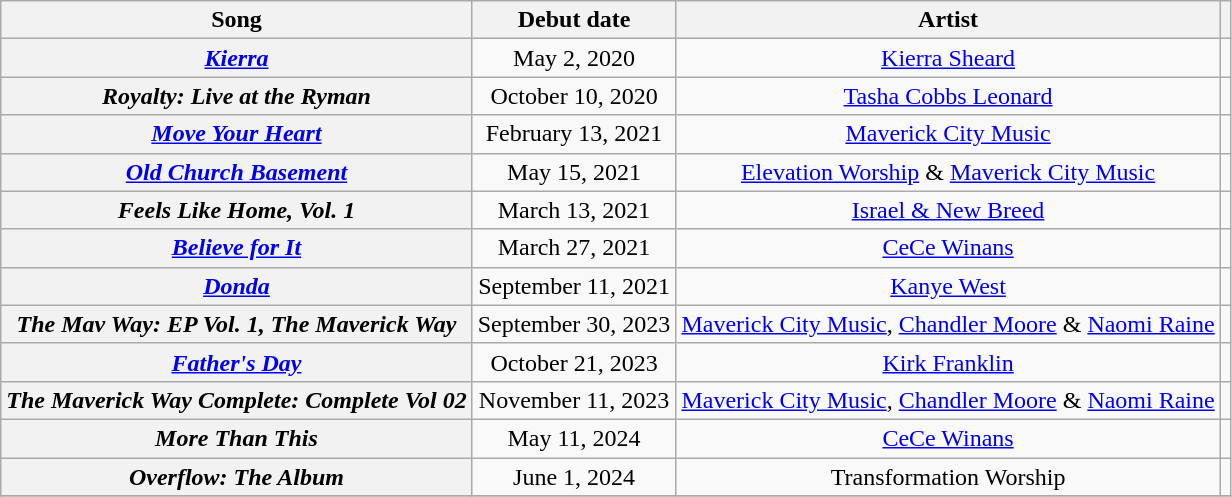<table class="wikitable sortable plainrowheaders" style="text-align:center;" border="1";">
<tr>
<th scope=col>Song</th>
<th scope=col>Debut date</th>
<th scope=col>Artist</th>
<th scope=col class="unsortable"></th>
</tr>
<tr>
<th scope="row"><em><a href='#'>Kierra</a></em></th>
<td>May 2, 2020</td>
<td><a href='#'>Kierra Sheard</a></td>
<td></td>
</tr>
<tr>
<th scope="row"><em>Royalty: Live at the Ryman</em></th>
<td>October 10, 2020</td>
<td><a href='#'>Tasha Cobbs Leonard</a></td>
<td></td>
</tr>
<tr>
<th scope="row"><em><a href='#'>Move Your Heart</a></em></th>
<td>February 13, 2021</td>
<td><a href='#'>Maverick City Music</a></td>
<td></td>
</tr>
<tr>
<th scope="row"><em><a href='#'>Old Church Basement</a></em></th>
<td>May 15, 2021</td>
<td><a href='#'>Elevation Worship</a> & <a href='#'>Maverick City Music</a></td>
<td></td>
</tr>
<tr>
<th scope="row"><em>Feels Like Home, Vol. 1</em></th>
<td>March 13, 2021</td>
<td><a href='#'>Israel & New Breed</a></td>
<td></td>
</tr>
<tr>
<th scope="row"><em><a href='#'>Believe for It</a></em></th>
<td>March 27, 2021</td>
<td><a href='#'>CeCe Winans</a></td>
<td></td>
</tr>
<tr>
<th scope="row"><em><a href='#'>Donda</a></em></th>
<td>September 11, 2021</td>
<td><a href='#'>Kanye West</a></td>
<td></td>
</tr>
<tr>
<th scope="row"><em>The Mav Way: EP Vol. 1, The Maverick Way</em></th>
<td>September 30, 2023</td>
<td><a href='#'>Maverick City Music</a>, <a href='#'>Chandler Moore</a> & <a href='#'>Naomi Raine</a></td>
<td></td>
</tr>
<tr>
<th scope="row"><em><a href='#'>Father's Day</a></em></th>
<td>October 21, 2023</td>
<td><a href='#'>Kirk Franklin</a></td>
<td></td>
</tr>
<tr>
<th scope="row"><em>The Maverick Way Complete: Complete Vol 02</em></th>
<td>November 11, 2023</td>
<td><a href='#'>Maverick City Music</a>, <a href='#'>Chandler Moore</a> & <a href='#'>Naomi Raine</a></td>
<td></td>
</tr>
<tr>
<th scope="row"><em>More Than This</em></th>
<td>May 11, 2024</td>
<td><a href='#'>CeCe Winans</a></td>
<td></td>
</tr>
<tr>
<th scope="row"><em>Overflow: The Album</em></th>
<td>June 1, 2024</td>
<td>Transformation Worship</td>
<td></td>
</tr>
<tr>
</tr>
</table>
